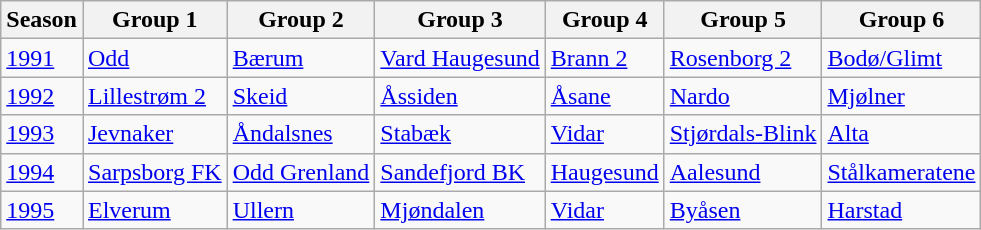<table clear="left" class="wikitable">
<tr>
<th>Season</th>
<th>Group 1</th>
<th>Group 2</th>
<th>Group 3</th>
<th>Group 4</th>
<th>Group 5</th>
<th>Group 6</th>
</tr>
<tr>
<td><a href='#'>1991</a></td>
<td><a href='#'>Odd</a></td>
<td><a href='#'>Bærum</a></td>
<td><a href='#'>Vard Haugesund</a></td>
<td><a href='#'>Brann 2</a></td>
<td><a href='#'>Rosenborg 2</a></td>
<td><a href='#'>Bodø/Glimt</a></td>
</tr>
<tr>
<td><a href='#'>1992</a></td>
<td><a href='#'>Lillestrøm 2</a></td>
<td><a href='#'>Skeid</a></td>
<td><a href='#'>Åssiden</a></td>
<td><a href='#'>Åsane</a></td>
<td><a href='#'>Nardo</a></td>
<td><a href='#'>Mjølner</a></td>
</tr>
<tr>
<td><a href='#'>1993</a></td>
<td><a href='#'>Jevnaker</a></td>
<td><a href='#'>Åndalsnes</a></td>
<td><a href='#'>Stabæk</a></td>
<td><a href='#'>Vidar</a></td>
<td><a href='#'>Stjørdals-Blink</a></td>
<td><a href='#'>Alta</a></td>
</tr>
<tr>
<td><a href='#'>1994</a></td>
<td><a href='#'>Sarpsborg FK</a></td>
<td><a href='#'>Odd Grenland</a></td>
<td><a href='#'>Sandefjord BK</a></td>
<td><a href='#'>Haugesund</a></td>
<td><a href='#'>Aalesund</a></td>
<td><a href='#'>Stålkameratene</a></td>
</tr>
<tr>
<td><a href='#'>1995</a></td>
<td><a href='#'>Elverum</a></td>
<td><a href='#'>Ullern</a></td>
<td><a href='#'>Mjøndalen</a></td>
<td><a href='#'>Vidar</a></td>
<td><a href='#'>Byåsen</a></td>
<td><a href='#'>Harstad</a></td>
</tr>
</table>
